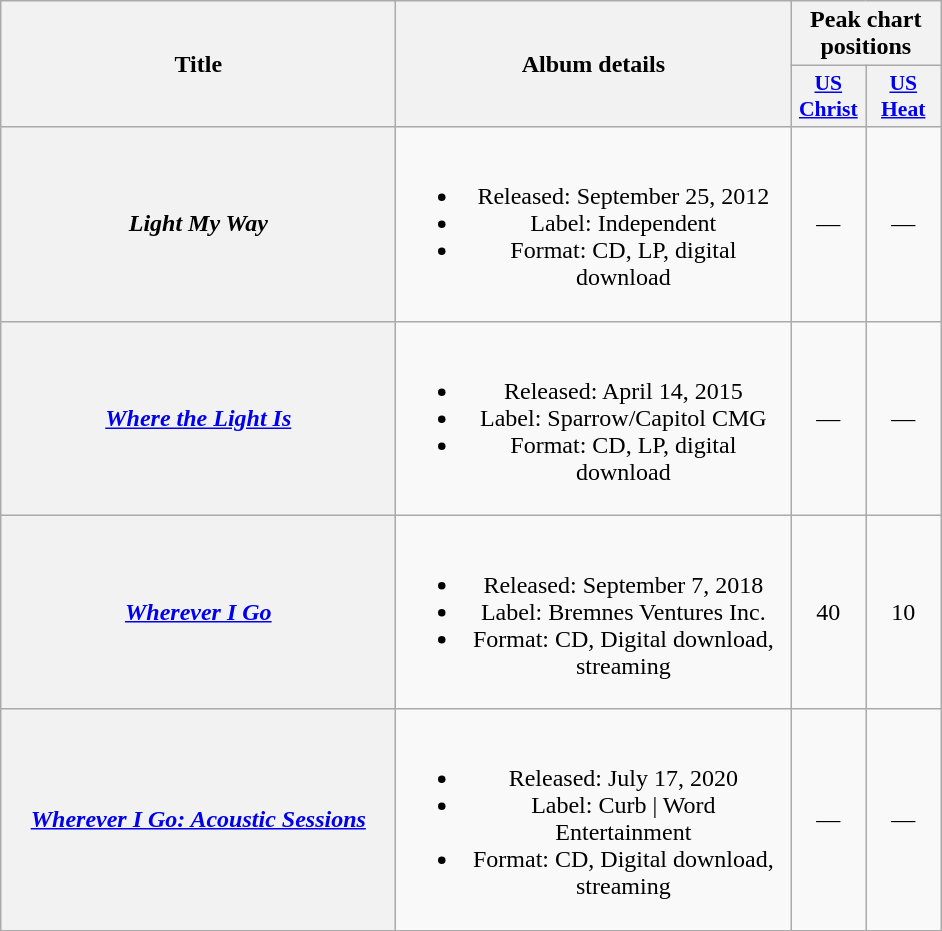<table class="wikitable plainrowheaders" style="text-align:center;">
<tr>
<th scope="col" rowspan="2" style="width:16em;">Title</th>
<th scope="col" rowspan="2" style="width:16em;">Album details</th>
<th scope="col" colspan="2">Peak chart positions</th>
</tr>
<tr>
<th style="width:3em; font-size:90%"><a href='#'>US<br>Christ</a><br></th>
<th style="width:3em; font-size:90%"><a href='#'>US<br>Heat</a><br></th>
</tr>
<tr>
<th scope="row"><em>Light My Way</em></th>
<td><br><ul><li>Released: September 25, 2012</li><li>Label: Independent</li><li>Format: CD, LP, digital download</li></ul></td>
<td>—</td>
<td>—</td>
</tr>
<tr>
<th scope="row"><em><a href='#'>Where the Light Is</a></em></th>
<td><br><ul><li>Released: April 14, 2015</li><li>Label: Sparrow/Capitol CMG</li><li>Format: CD, LP, digital download</li></ul></td>
<td>—</td>
<td>—</td>
</tr>
<tr>
<th scope="row"><em><a href='#'>Wherever I Go</a></em></th>
<td><br><ul><li>Released: September 7, 2018</li><li>Label: Bremnes Ventures Inc.</li><li>Format: CD, Digital download, streaming</li></ul></td>
<td>40</td>
<td>10</td>
</tr>
<tr>
<th scope="row"><em><a href='#'>Wherever I Go: Acoustic Sessions</a></th>
<td><br><ul><li>Released: July 17, 2020</li><li>Label: Curb | Word Entertainment</li><li>Format: CD, Digital download, streaming</li></ul></td>
<td>—</td>
<td>—</td>
</tr>
</table>
